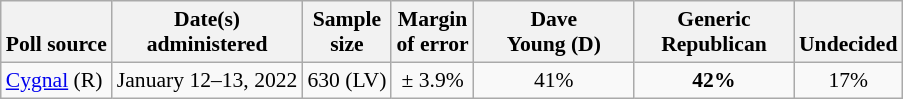<table class="wikitable" style="font-size:90%;text-align:center;">
<tr valign=bottom>
<th>Poll source</th>
<th>Date(s)<br>administered</th>
<th>Sample<br>size</th>
<th>Margin<br>of error</th>
<th style="width:100px;">Dave<br>Young (D)</th>
<th style="width:100px;">Generic<br>Republican</th>
<th>Undecided</th>
</tr>
<tr>
<td style="text-align:left;"><a href='#'>Cygnal</a> (R)</td>
<td>January 12–13, 2022</td>
<td>630 (LV)</td>
<td>± 3.9%</td>
<td>41%</td>
<td><strong>42%</strong></td>
<td>17%</td>
</tr>
</table>
